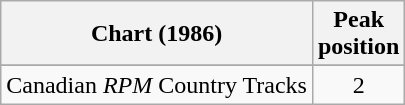<table class="wikitable sortable">
<tr>
<th align="left">Chart (1986)</th>
<th align="center">Peak<br>position</th>
</tr>
<tr>
</tr>
<tr>
<td align="left">Canadian <em>RPM</em> Country Tracks</td>
<td align="center">2</td>
</tr>
</table>
